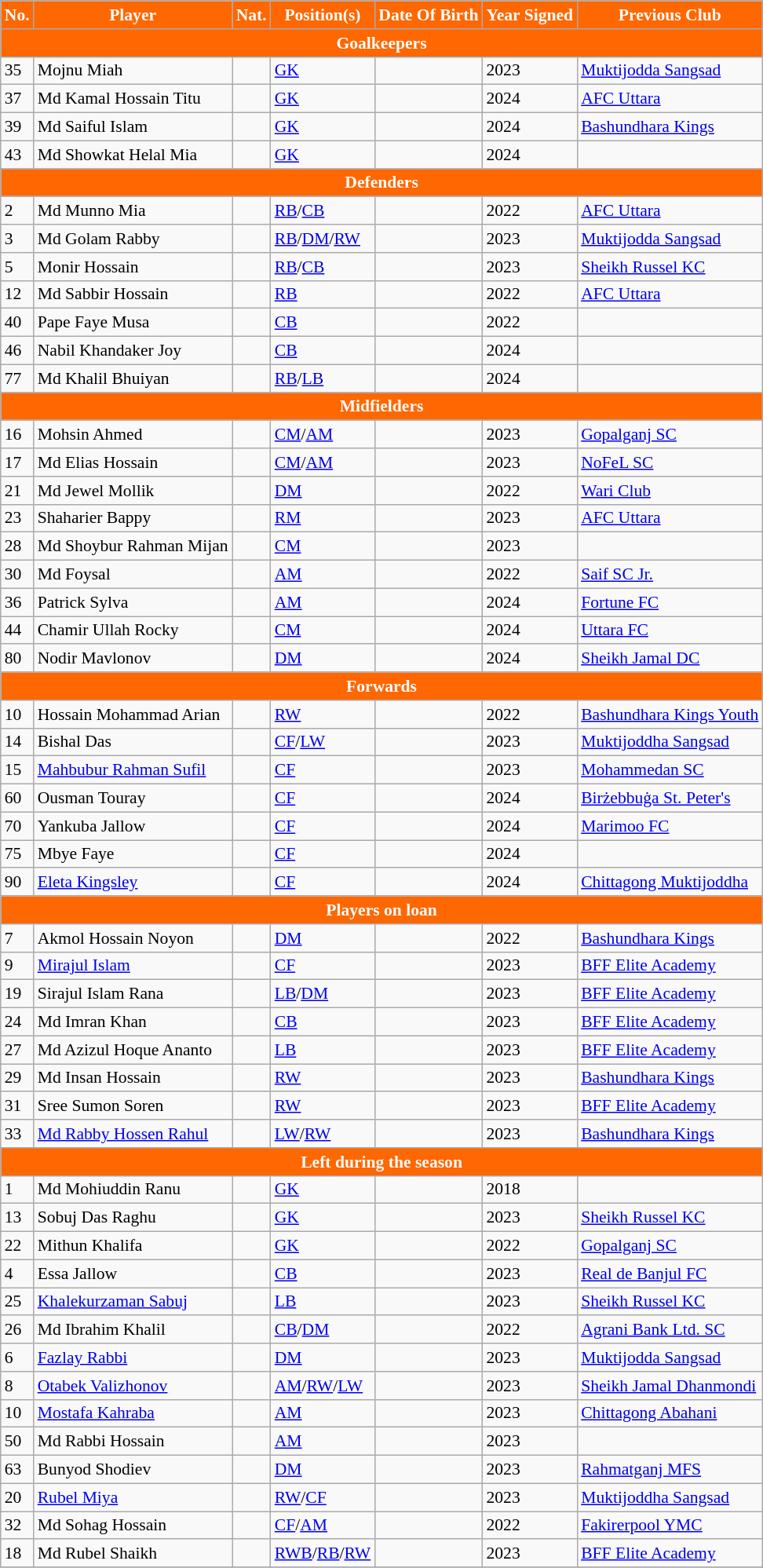<table class="wikitable" style="text-align:left; font-size:90%;">
<tr>
<th style="background:#FF6701; color:#FFFFFF; text-align:center;">No.</th>
<th style="background:#FF6701; color:#FFFFFF; text-align:center;">Player</th>
<th style="background:#FF6701; color:#FFFFFF; text-align:center;">Nat.</th>
<th style="background:#FF6701; color:#FFFFFF; text-align:center;">Position(s)</th>
<th style="background:#FF6701; color:#FFFFFF; text-align:center;">Date Of Birth</th>
<th style="background:#FF6701; color:#FFFFFF; text-align:center;">Year Signed</th>
<th style="background:#FF6701; color:#FFFFFF; text-align:center;">Previous Club</th>
</tr>
<tr>
<th colspan="7" style="background:#FF6701; color:#FFFFFF; text-align:center"><strong>Goalkeepers</strong></th>
</tr>
<tr>
<td>35</td>
<td>Mojnu Miah</td>
<td></td>
<td><a href='#'>GK</a></td>
<td></td>
<td>2023</td>
<td><a href='#'>Muktijodda Sangsad</a></td>
</tr>
<tr>
<td>37</td>
<td>Md Kamal Hossain Titu</td>
<td></td>
<td><a href='#'>GK</a></td>
<td></td>
<td>2024</td>
<td><a href='#'>AFC Uttara</a></td>
</tr>
<tr>
<td>39</td>
<td>Md Saiful Islam</td>
<td></td>
<td><a href='#'>GK</a></td>
<td></td>
<td>2024</td>
<td><a href='#'>Bashundhara Kings</a></td>
</tr>
<tr>
<td>43</td>
<td>Md Showkat Helal Mia</td>
<td></td>
<td><a href='#'>GK</a></td>
<td></td>
<td>2024</td>
<td></td>
</tr>
<tr>
<th colspan="7" style="background:#FF6701; color:#FFFFFF; text-align:center"><strong>Defenders</strong></th>
</tr>
<tr>
<td>2</td>
<td>Md Munno Mia</td>
<td></td>
<td><a href='#'>RB</a>/<a href='#'>CB</a></td>
<td></td>
<td>2022</td>
<td><a href='#'>AFC Uttara</a></td>
</tr>
<tr>
<td>3</td>
<td>Md Golam Rabby</td>
<td></td>
<td><a href='#'>RB</a>/<a href='#'>DM</a>/<a href='#'>RW</a></td>
<td></td>
<td>2023</td>
<td><a href='#'>Muktijodda Sangsad</a></td>
</tr>
<tr>
<td>5</td>
<td>Monir Hossain</td>
<td></td>
<td><a href='#'>RB</a>/<a href='#'>CB</a></td>
<td></td>
<td>2023</td>
<td><a href='#'>Sheikh Russel KC</a></td>
</tr>
<tr>
<td>12</td>
<td>Md Sabbir Hossain</td>
<td></td>
<td><a href='#'>RB</a></td>
<td></td>
<td>2022</td>
<td><a href='#'>AFC Uttara</a></td>
</tr>
<tr>
<td>40</td>
<td>Pape Faye Musa</td>
<td></td>
<td><a href='#'>CB</a></td>
<td></td>
<td>2022</td>
<td></td>
</tr>
<tr>
<td>46</td>
<td>Nabil Khandaker Joy</td>
<td></td>
<td><a href='#'>CB</a></td>
<td></td>
<td>2024</td>
<td></td>
</tr>
<tr>
<td>77</td>
<td>Md Khalil Bhuiyan</td>
<td></td>
<td><a href='#'>RB</a>/<a href='#'>LB</a></td>
<td></td>
<td>2024</td>
<td></td>
</tr>
<tr>
<th colspan="7" style="background:#FF6701; color:#FFFFFF; text-align:center"><strong>Midfielders</strong></th>
</tr>
<tr>
<td>16</td>
<td>Mohsin Ahmed</td>
<td></td>
<td><a href='#'>CM</a>/<a href='#'>AM</a></td>
<td></td>
<td>2023</td>
<td><a href='#'>Gopalganj SC</a></td>
</tr>
<tr>
<td>17</td>
<td>Md Elias Hossain</td>
<td></td>
<td><a href='#'>CM</a>/<a href='#'>AM</a></td>
<td></td>
<td>2023</td>
<td><a href='#'>NoFeL SC</a></td>
</tr>
<tr>
<td>21</td>
<td>Md Jewel Mollik</td>
<td></td>
<td><a href='#'>DM</a></td>
<td></td>
<td>2022</td>
<td><a href='#'>Wari Club</a></td>
</tr>
<tr>
<td>23</td>
<td>Shaharier Bappy</td>
<td></td>
<td><a href='#'>RM</a></td>
<td></td>
<td>2023</td>
<td><a href='#'>AFC Uttara</a></td>
</tr>
<tr>
<td>28</td>
<td>Md Shoybur Rahman Mijan</td>
<td></td>
<td><a href='#'>CM</a></td>
<td></td>
<td>2023</td>
<td></td>
</tr>
<tr>
<td>30</td>
<td>Md Foysal</td>
<td></td>
<td><a href='#'>AM</a></td>
<td></td>
<td>2022</td>
<td><a href='#'>Saif SC Jr.</a></td>
</tr>
<tr>
<td>36</td>
<td>Patrick Sylva</td>
<td></td>
<td><a href='#'>AM</a></td>
<td></td>
<td>2024</td>
<td> <a href='#'>Fortune FC</a></td>
</tr>
<tr>
<td>44</td>
<td>Chamir Ullah Rocky</td>
<td></td>
<td><a href='#'>CM</a></td>
<td></td>
<td>2024</td>
<td><a href='#'>Uttara FC</a></td>
</tr>
<tr>
<td>80</td>
<td>Nodir Mavlonov</td>
<td></td>
<td><a href='#'>DM</a></td>
<td></td>
<td>2024</td>
<td><a href='#'>Sheikh Jamal DC</a></td>
</tr>
<tr>
<th colspan="7" style="background:#FF6701; color:#FFFFFF; text-align:center"><strong>Forwards</strong></th>
</tr>
<tr>
<td>10</td>
<td>Hossain Mohammad Arian</td>
<td></td>
<td><a href='#'>RW</a></td>
<td></td>
<td>2022</td>
<td><a href='#'>Bashundhara Kings Youth</a></td>
</tr>
<tr>
<td>14</td>
<td>Bishal Das</td>
<td></td>
<td><a href='#'>CF</a>/<a href='#'>LW</a></td>
<td></td>
<td>2023</td>
<td><a href='#'>Muktijoddha Sangsad</a></td>
</tr>
<tr>
<td>15</td>
<td><a href='#'>Mahbubur Rahman Sufil</a></td>
<td></td>
<td><a href='#'>CF</a></td>
<td></td>
<td>2023</td>
<td><a href='#'>Mohammedan SC</a></td>
</tr>
<tr>
<td>60</td>
<td>Ousman Touray</td>
<td></td>
<td><a href='#'>CF</a></td>
<td></td>
<td>2024</td>
<td> <a href='#'>Birżebbuġa St. Peter's</a></td>
</tr>
<tr>
<td>70</td>
<td>Yankuba Jallow</td>
<td></td>
<td><a href='#'>CF</a></td>
<td></td>
<td>2024</td>
<td> <a href='#'>Marimoo FC</a></td>
</tr>
<tr>
<td>75</td>
<td>Mbye Faye</td>
<td></td>
<td><a href='#'>CF</a></td>
<td></td>
<td>2024</td>
<td></td>
</tr>
<tr>
<td>90</td>
<td><a href='#'>Eleta Kingsley</a></td>
<td></td>
<td><a href='#'>CF</a></td>
<td></td>
<td>2024</td>
<td><a href='#'>Chittagong Muktijoddha</a></td>
</tr>
<tr>
<th colspan="7" style="background:#FF6701; color:#FFFFFF; text-align:center"><strong>Players on loan</strong></th>
</tr>
<tr>
<td>7</td>
<td>Akmol Hossain Noyon</td>
<td></td>
<td><a href='#'>DM</a></td>
<td></td>
<td>2022</td>
<td><a href='#'>Bashundhara Kings</a></td>
</tr>
<tr>
<td>9</td>
<td><a href='#'>Mirajul Islam</a></td>
<td></td>
<td><a href='#'>CF</a></td>
<td></td>
<td>2023</td>
<td><a href='#'>BFF Elite Academy</a></td>
</tr>
<tr>
<td>19</td>
<td>Sirajul Islam Rana</td>
<td></td>
<td><a href='#'>LB</a>/<a href='#'>DM</a></td>
<td></td>
<td>2023</td>
<td><a href='#'>BFF Elite Academy</a></td>
</tr>
<tr>
<td>24</td>
<td>Md Imran Khan</td>
<td></td>
<td><a href='#'>CB</a></td>
<td></td>
<td>2023</td>
<td><a href='#'>BFF Elite Academy</a></td>
</tr>
<tr>
<td>27</td>
<td>Md Azizul Hoque Ananto</td>
<td></td>
<td><a href='#'>LB</a></td>
<td></td>
<td>2023</td>
<td><a href='#'>BFF Elite Academy</a></td>
</tr>
<tr>
<td>29</td>
<td>Md Insan Hossain</td>
<td></td>
<td><a href='#'>RW</a></td>
<td></td>
<td>2023</td>
<td><a href='#'>Bashundhara Kings</a></td>
</tr>
<tr>
<td>31</td>
<td>Sree Sumon Soren</td>
<td></td>
<td><a href='#'>RW</a></td>
<td></td>
<td>2023</td>
<td><a href='#'>BFF Elite Academy</a></td>
</tr>
<tr>
<td>33</td>
<td><a href='#'>Md Rabby Hossen Rahul</a></td>
<td></td>
<td><a href='#'>LW</a>/<a href='#'>RW</a></td>
<td></td>
<td>2023</td>
<td><a href='#'>Bashundhara Kings</a></td>
</tr>
<tr>
<th colspan="9" style="background:#FF6701; color:#FFFFFF; text-align:center"><strong>Left during the season</strong></th>
</tr>
<tr>
<td>1</td>
<td>Md Mohiuddin Ranu</td>
<td></td>
<td><a href='#'>GK</a></td>
<td></td>
<td>2018</td>
<td></td>
</tr>
<tr>
<td>13</td>
<td>Sobuj Das Raghu</td>
<td></td>
<td><a href='#'>GK</a></td>
<td></td>
<td>2023</td>
<td><a href='#'>Sheikh Russel KC</a></td>
</tr>
<tr>
<td>22</td>
<td>Mithun Khalifa</td>
<td></td>
<td><a href='#'>GK</a></td>
<td></td>
<td>2022</td>
<td><a href='#'>Gopalganj SC</a></td>
</tr>
<tr>
<td>4</td>
<td>Essa Jallow</td>
<td></td>
<td><a href='#'>CB</a></td>
<td></td>
<td>2023</td>
<td> <a href='#'>Real de Banjul FC</a></td>
</tr>
<tr>
<td>25</td>
<td><a href='#'>Khalekurzaman Sabuj</a></td>
<td></td>
<td><a href='#'>LB</a></td>
<td></td>
<td>2023</td>
<td><a href='#'>Sheikh Russel KC</a></td>
</tr>
<tr>
<td>26</td>
<td>Md Ibrahim Khalil</td>
<td></td>
<td><a href='#'>CB</a>/<a href='#'>DM</a></td>
<td></td>
<td>2022</td>
<td><a href='#'>Agrani Bank Ltd. SC</a></td>
</tr>
<tr>
<td>6</td>
<td><a href='#'>Fazlay Rabbi</a></td>
<td></td>
<td><a href='#'>DM</a></td>
<td></td>
<td>2023</td>
<td><a href='#'>Muktijodda Sangsad</a></td>
</tr>
<tr>
<td>8</td>
<td><a href='#'>Otabek Valizhonov</a></td>
<td></td>
<td><a href='#'>AM</a>/<a href='#'>RW</a>/<a href='#'>LW</a></td>
<td></td>
<td>2023</td>
<td><a href='#'>Sheikh Jamal Dhanmondi</a></td>
</tr>
<tr>
<td>10</td>
<td><a href='#'>Mostafa Kahraba</a></td>
<td></td>
<td><a href='#'>AM</a></td>
<td></td>
<td>2023</td>
<td><a href='#'>Chittagong Abahani</a></td>
</tr>
<tr>
<td>50</td>
<td>Md Rabbi Hossain</td>
<td></td>
<td><a href='#'>AM</a></td>
<td></td>
<td>2023</td>
<td></td>
</tr>
<tr>
<td>63</td>
<td>Bunyod Shodiev</td>
<td></td>
<td><a href='#'>DM</a></td>
<td></td>
<td>2023</td>
<td><a href='#'>Rahmatganj MFS</a></td>
</tr>
<tr>
<td>20</td>
<td><a href='#'>Rubel Miya</a></td>
<td></td>
<td><a href='#'>RW</a>/<a href='#'>CF</a></td>
<td></td>
<td>2023</td>
<td><a href='#'>Muktijoddha Sangsad</a></td>
</tr>
<tr>
<td>32</td>
<td>Md Sohag Hossain</td>
<td></td>
<td><a href='#'>CF</a>/<a href='#'>AM</a></td>
<td></td>
<td>2022</td>
<td><a href='#'>Fakirerpool YMC</a></td>
</tr>
<tr>
<td>18</td>
<td>Md Rubel Shaikh</td>
<td></td>
<td><a href='#'>RWB</a>/<a href='#'>RB</a>/<a href='#'>RW</a></td>
<td></td>
<td>2023</td>
<td><a href='#'>BFF Elite Academy</a></td>
</tr>
<tr>
</tr>
</table>
